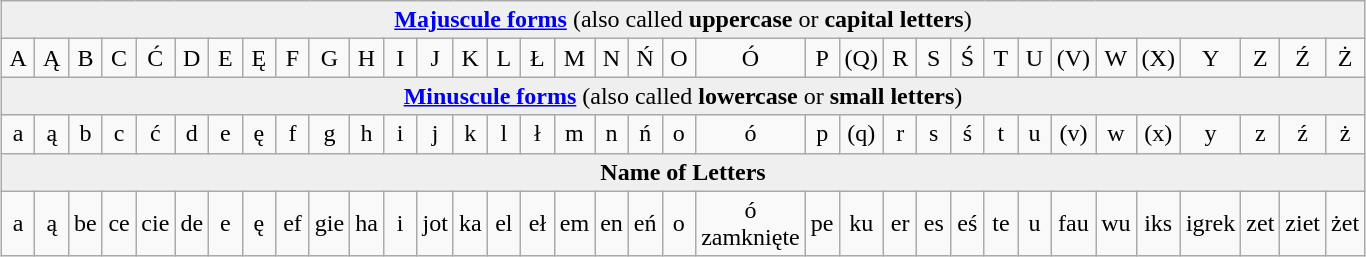<table class="wikitable" style="text-align:center; margin-left: auto; margin-right: auto; border: none;">
<tr>
<td colspan="35" bgcolor="#EFEFEF"><strong><a href='#'>Majuscule forms</a></strong> (also called <strong>uppercase</strong> or <strong>capital letters</strong>)</td>
</tr>
<tr>
<td width="15">A</td>
<td width="15">Ą</td>
<td width="15">B</td>
<td width="15">C</td>
<td width="15">Ć</td>
<td width="15">D</td>
<td width="15">E</td>
<td width="15">Ę</td>
<td width="15">F</td>
<td width="15">G</td>
<td width="15">H</td>
<td width="15">I</td>
<td width="15">J</td>
<td width="15">K</td>
<td width="15">L</td>
<td width="15">Ł</td>
<td width="15">M</td>
<td width="15">N</td>
<td width="15">Ń</td>
<td width="15">O</td>
<td width="15">Ó</td>
<td width="15">P</td>
<td width="15">(Q)</td>
<td width="15">R</td>
<td width="15">S</td>
<td width="15">Ś</td>
<td width="15">T</td>
<td width="15">U</td>
<td width="15">(V)</td>
<td width="15">W</td>
<td width="15">(X)</td>
<td width="15">Y</td>
<td width="15">Z</td>
<td width="15">Ź</td>
<td width="15">Ż</td>
</tr>
<tr>
<td colspan="35" bgcolor="#EFEFEF"><strong><a href='#'>Minuscule forms</a></strong> (also called <strong>lowercase</strong> or <strong>small letters</strong>)</td>
</tr>
<tr>
<td>a</td>
<td>ą</td>
<td>b</td>
<td>c</td>
<td>ć</td>
<td>d</td>
<td>e</td>
<td>ę</td>
<td>f</td>
<td>g</td>
<td>h</td>
<td>i</td>
<td>j</td>
<td>k</td>
<td>l</td>
<td>ł</td>
<td>m</td>
<td>n</td>
<td>ń</td>
<td>o</td>
<td>ó</td>
<td>p</td>
<td>(q)</td>
<td>r</td>
<td>s</td>
<td>ś</td>
<td>t</td>
<td>u</td>
<td>(v)</td>
<td>w</td>
<td>(x)</td>
<td>y</td>
<td>z</td>
<td>ź</td>
<td>ż</td>
</tr>
<tr>
<td colspan="35" bgcolor="#EFEFEF"><strong>Name of Letters</strong></td>
</tr>
<tr>
<td>a</td>
<td>ą</td>
<td>be</td>
<td>ce</td>
<td>cie</td>
<td>de</td>
<td>e</td>
<td>ę</td>
<td>ef</td>
<td>gie</td>
<td>ha</td>
<td>i</td>
<td>jot</td>
<td>ka</td>
<td>el</td>
<td>eł</td>
<td>em</td>
<td>en</td>
<td>eń</td>
<td>o</td>
<td>ó zamknięte</td>
<td>pe</td>
<td>ku</td>
<td>er</td>
<td>es</td>
<td>eś</td>
<td>te</td>
<td>u</td>
<td>fau</td>
<td>wu</td>
<td>iks</td>
<td>igrek</td>
<td>zet</td>
<td>ziet</td>
<td>żet</td>
</tr>
</table>
